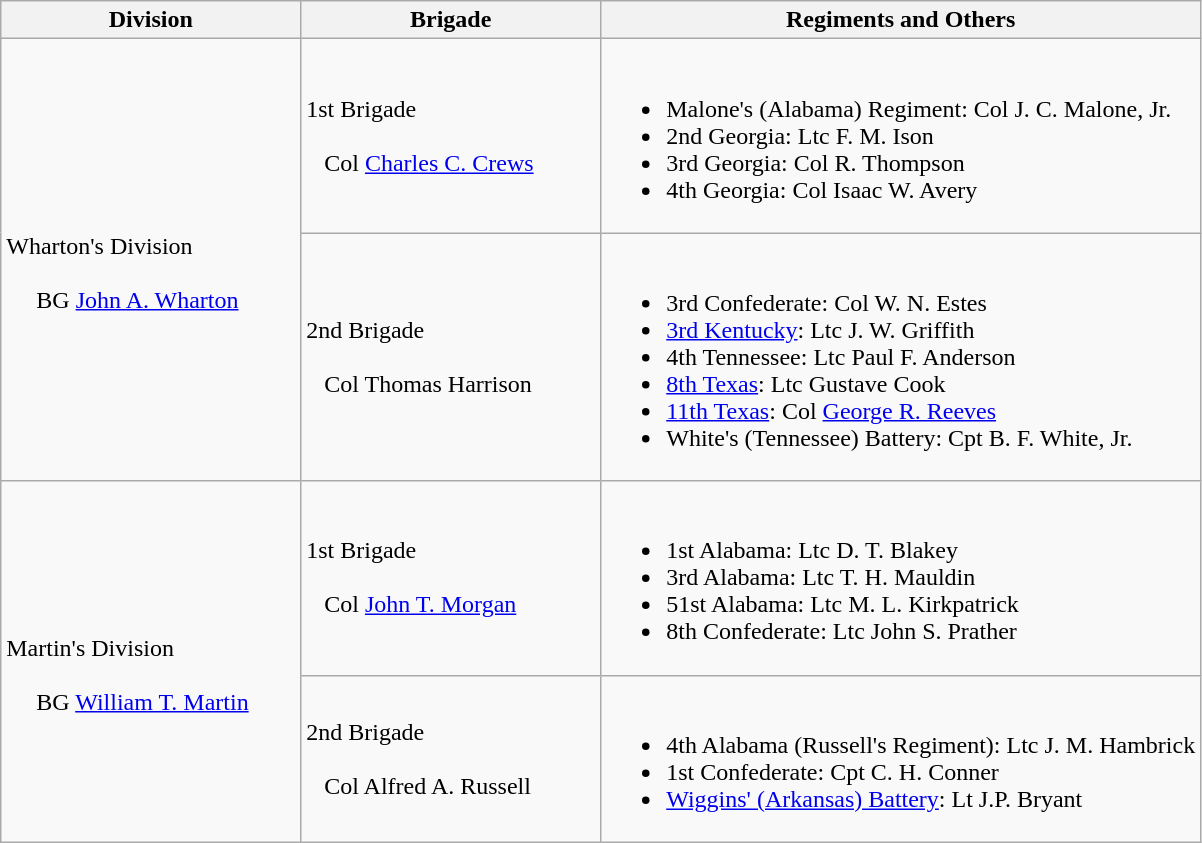<table class="wikitable">
<tr>
<th width=25%>Division</th>
<th width=25%>Brigade</th>
<th>Regiments and Others</th>
</tr>
<tr>
<td rowspan=2><br>Wharton's Division<br><br>    
BG <a href='#'>John A. Wharton</a></td>
<td>1st Brigade<br><br>  
Col <a href='#'>Charles C. Crews</a></td>
<td><br><ul><li>Malone's (Alabama) Regiment: Col J. C. Malone, Jr.</li><li>2nd Georgia: Ltc F. M. Ison</li><li>3rd Georgia: Col R. Thompson</li><li>4th Georgia: Col Isaac W. Avery</li></ul></td>
</tr>
<tr>
<td>2nd Brigade<br><br>  
Col Thomas Harrison</td>
<td><br><ul><li>3rd Confederate: Col W. N. Estes</li><li><a href='#'>3rd Kentucky</a>: Ltc J. W. Griffith</li><li>4th Tennessee: Ltc Paul F. Anderson</li><li><a href='#'>8th Texas</a>: Ltc Gustave Cook</li><li><a href='#'>11th Texas</a>: Col <a href='#'>George R. Reeves</a></li><li>White's (Tennessee) Battery: Cpt B. F. White, Jr.</li></ul></td>
</tr>
<tr>
<td rowspan=2><br>Martin's Division<br><br>    
BG <a href='#'>William T. Martin</a></td>
<td>1st Brigade<br><br>  
Col <a href='#'>John T. Morgan</a></td>
<td><br><ul><li>1st Alabama: Ltc D. T. Blakey</li><li>3rd Alabama: Ltc T. H. Mauldin</li><li>51st Alabama: Ltc M. L. Kirkpatrick</li><li>8th Confederate: Ltc John S. Prather</li></ul></td>
</tr>
<tr>
<td>2nd Brigade<br><br>  
Col Alfred A. Russell</td>
<td><br><ul><li>4th Alabama (Russell's Regiment): Ltc J. M. Hambrick</li><li>1st Confederate: Cpt C. H. Conner</li><li><a href='#'>Wiggins' (Arkansas) Battery</a>: Lt J.P. Bryant</li></ul></td>
</tr>
</table>
